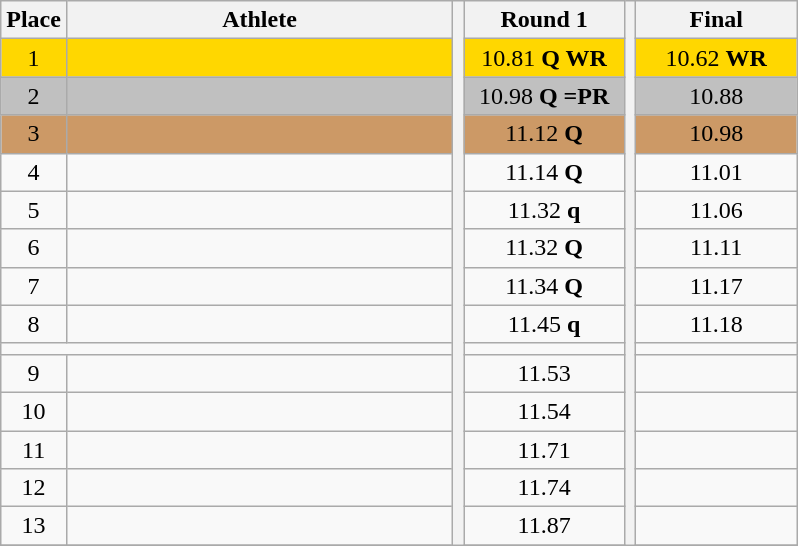<table class="wikitable" style="text-align:center">
<tr>
<th>Place</th>
<th width=250>Athlete</th>
<th rowspan=31></th>
<th width=100>Round 1</th>
<th rowspan=31></th>
<th width=100>Final</th>
</tr>
<tr bgcolor=gold>
<td>1</td>
<td align=left></td>
<td>10.81 <strong>Q WR</strong></td>
<td>10.62 <strong>WR</strong></td>
</tr>
<tr bgcolor=silver>
<td>2</td>
<td align=left></td>
<td>10.98 <strong>Q =PR</strong></td>
<td>10.88</td>
</tr>
<tr bgcolor=cc9966>
<td>3</td>
<td align=left></td>
<td>11.12 <strong>Q</strong></td>
<td>10.98</td>
</tr>
<tr>
<td>4</td>
<td align=left></td>
<td>11.14 <strong>Q</strong></td>
<td>11.01</td>
</tr>
<tr>
<td>5</td>
<td align=left></td>
<td>11.32 <strong>q</strong></td>
<td>11.06</td>
</tr>
<tr>
<td>6</td>
<td align=left></td>
<td>11.32 <strong>Q</strong></td>
<td>11.11</td>
</tr>
<tr>
<td>7</td>
<td align=left></td>
<td>11.34 <strong>Q</strong></td>
<td>11.17</td>
</tr>
<tr>
<td>8</td>
<td align=left></td>
<td>11.45 <strong>q</strong></td>
<td>11.18</td>
</tr>
<tr>
<td colspan=10></td>
</tr>
<tr>
<td>9</td>
<td align=left></td>
<td>11.53</td>
<td></td>
</tr>
<tr>
<td>10</td>
<td align=left></td>
<td>11.54</td>
<td></td>
</tr>
<tr>
<td>11</td>
<td align=left></td>
<td>11.71</td>
<td></td>
</tr>
<tr>
<td>12</td>
<td align=left></td>
<td>11.74</td>
<td></td>
</tr>
<tr>
<td>13</td>
<td align=left></td>
<td>11.87</td>
<td></td>
</tr>
<tr>
</tr>
</table>
